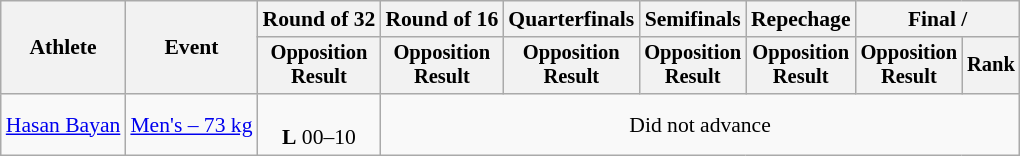<table class="wikitable" style="font-size:90%">
<tr>
<th rowspan="2">Athlete</th>
<th rowspan="2">Event</th>
<th>Round of 32</th>
<th>Round of 16</th>
<th>Quarterfinals</th>
<th>Semifinals</th>
<th>Repechage</th>
<th colspan=2>Final / </th>
</tr>
<tr style="font-size:95%">
<th>Opposition<br>Result</th>
<th>Opposition<br>Result</th>
<th>Opposition<br>Result</th>
<th>Opposition<br>Result</th>
<th>Opposition<br>Result</th>
<th>Opposition<br>Result</th>
<th>Rank</th>
</tr>
<tr align=center>
<td align=left><a href='#'>Hasan Bayan</a></td>
<td align=left><a href='#'>Men's – 73 kg</a></td>
<td><br><strong>L</strong> 00–10</td>
<td colspan="6">Did not advance</td>
</tr>
</table>
